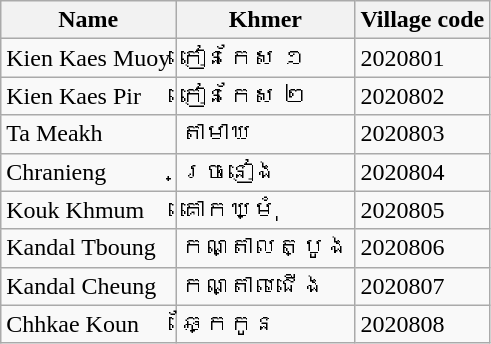<table class="wikitable sortable">
<tr>
<th>Name</th>
<th>Khmer</th>
<th>Village code</th>
</tr>
<tr>
<td>Kien Kaes Muoy</td>
<td>កៀនកែស ១</td>
<td>2020801</td>
</tr>
<tr>
<td>Kien Kaes Pir</td>
<td>កៀនកែស ២</td>
<td>2020802</td>
</tr>
<tr>
<td>Ta Meakh</td>
<td>តាមាឃ</td>
<td>2020803</td>
</tr>
<tr>
<td>Chranieng</td>
<td>ច្រនៀង</td>
<td>2020804</td>
</tr>
<tr>
<td>Kouk Khmum</td>
<td>គោកឃ្មុំ</td>
<td>2020805</td>
</tr>
<tr>
<td>Kandal Tboung</td>
<td>កណ្តាលត្បូង</td>
<td>2020806</td>
</tr>
<tr>
<td>Kandal Cheung</td>
<td>កណ្តាលជើង</td>
<td>2020807</td>
</tr>
<tr>
<td>Chhkae Koun</td>
<td>ឆ្កែកូន</td>
<td>2020808</td>
</tr>
</table>
